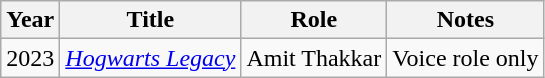<table class = "wikitable sortable">
<tr>
<th>Year</th>
<th>Title</th>
<th>Role</th>
<th>Notes</th>
</tr>
<tr>
<td>2023</td>
<td><em><a href='#'>Hogwarts Legacy</a></em></td>
<td>Amit Thakkar</td>
<td>Voice role only</td>
</tr>
</table>
